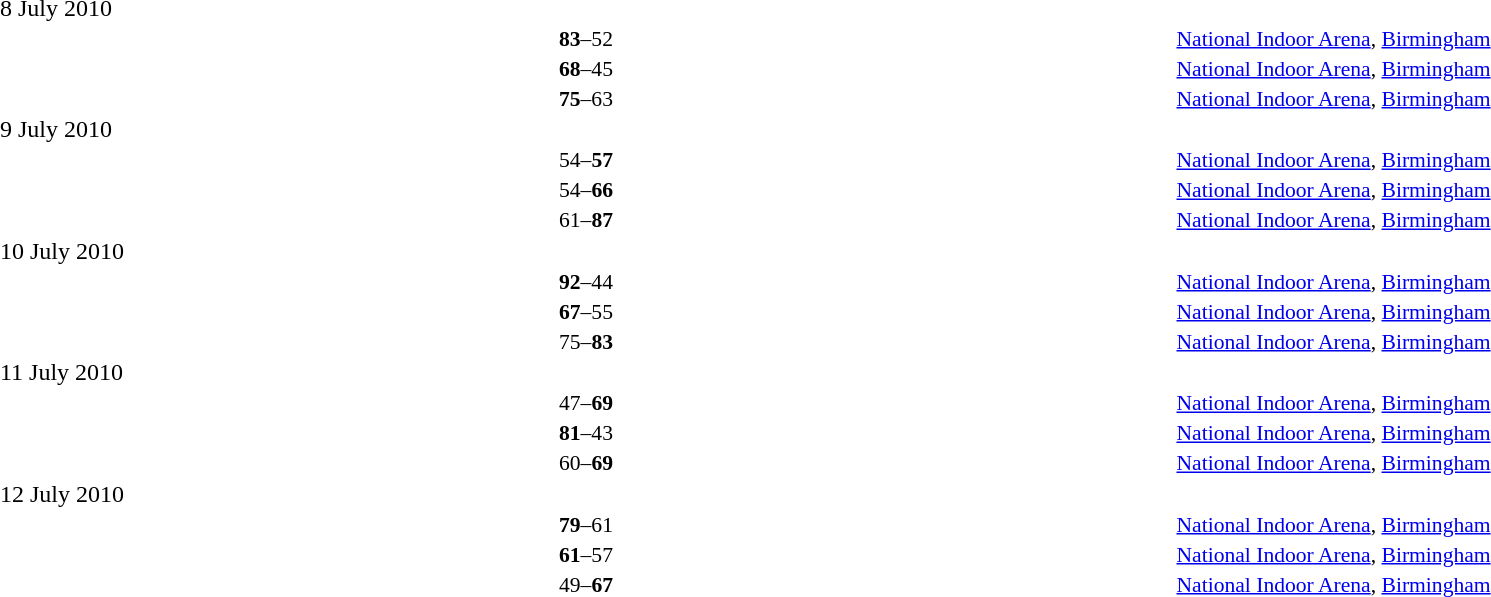<table width=100% cellspacing=1>
<tr>
<th width=25%></th>
<th width=3%></th>
<th width=6%></th>
<th width=3%></th>
<th width=25%></th>
</tr>
<tr>
<td>8 July 2010</td>
</tr>
<tr style=font-size:90%>
<td align=right><strong></strong></td>
<td></td>
<td align=center><strong>83</strong>–52</td>
<td></td>
<td></td>
<td><a href='#'>National Indoor Arena</a>, <a href='#'>Birmingham</a></td>
</tr>
<tr style=font-size:90%>
<td align=right><strong></strong></td>
<td></td>
<td align=center><strong>68</strong>–45</td>
<td></td>
<td></td>
<td><a href='#'>National Indoor Arena</a>, <a href='#'>Birmingham</a></td>
</tr>
<tr style=font-size:90%>
<td align=right><strong></strong></td>
<td></td>
<td align=center><strong>75</strong>–63</td>
<td></td>
<td></td>
<td><a href='#'>National Indoor Arena</a>, <a href='#'>Birmingham</a></td>
</tr>
<tr>
<td>9 July 2010</td>
</tr>
<tr style=font-size:90%>
<td align=right></td>
<td></td>
<td align=center>54–<strong>57</strong></td>
<td></td>
<td><strong></strong></td>
<td><a href='#'>National Indoor Arena</a>, <a href='#'>Birmingham</a></td>
</tr>
<tr style=font-size:90%>
<td align=right></td>
<td></td>
<td align=center>54–<strong>66</strong></td>
<td></td>
<td><strong></strong></td>
<td><a href='#'>National Indoor Arena</a>, <a href='#'>Birmingham</a></td>
</tr>
<tr style=font-size:90%>
<td align=right></td>
<td></td>
<td align=center>61–<strong>87</strong></td>
<td></td>
<td><strong></strong></td>
<td><a href='#'>National Indoor Arena</a>, <a href='#'>Birmingham</a></td>
</tr>
<tr>
<td>10 July 2010</td>
</tr>
<tr style=font-size:90%>
<td align=right><strong></strong></td>
<td></td>
<td align=center><strong>92</strong>–44</td>
<td></td>
<td></td>
<td><a href='#'>National Indoor Arena</a>, <a href='#'>Birmingham</a></td>
</tr>
<tr style=font-size:90%>
<td align=right><strong></strong></td>
<td></td>
<td align=center><strong>67</strong>–55</td>
<td></td>
<td></td>
<td><a href='#'>National Indoor Arena</a>, <a href='#'>Birmingham</a></td>
</tr>
<tr style=font-size:90%>
<td align=right></td>
<td></td>
<td align=center>75–<strong>83</strong></td>
<td></td>
<td><strong></strong></td>
<td><a href='#'>National Indoor Arena</a>, <a href='#'>Birmingham</a></td>
</tr>
<tr>
<td>11 July 2010</td>
</tr>
<tr style=font-size:90%>
<td align=right></td>
<td></td>
<td align=center>47–<strong>69</strong></td>
<td></td>
<td><strong></strong></td>
<td><a href='#'>National Indoor Arena</a>, <a href='#'>Birmingham</a></td>
</tr>
<tr style=font-size:90%>
<td align=right><strong></strong></td>
<td></td>
<td align=center><strong>81</strong>–43</td>
<td></td>
<td></td>
<td><a href='#'>National Indoor Arena</a>, <a href='#'>Birmingham</a></td>
</tr>
<tr style=font-size:90%>
<td align=right></td>
<td></td>
<td align=center>60–<strong>69</strong></td>
<td></td>
<td><strong></strong></td>
<td><a href='#'>National Indoor Arena</a>, <a href='#'>Birmingham</a></td>
</tr>
<tr>
<td>12 July 2010</td>
</tr>
<tr style=font-size:90%>
<td align=right><strong></strong></td>
<td></td>
<td align=center><strong>79</strong>–61</td>
<td></td>
<td></td>
<td><a href='#'>National Indoor Arena</a>, <a href='#'>Birmingham</a></td>
</tr>
<tr style=font-size:90%>
<td align=right><strong></strong></td>
<td></td>
<td align=center><strong>61</strong>–57</td>
<td></td>
<td></td>
<td><a href='#'>National Indoor Arena</a>, <a href='#'>Birmingham</a></td>
</tr>
<tr style=font-size:90%>
<td align=right></td>
<td></td>
<td align=center>49–<strong>67</strong></td>
<td></td>
<td><strong></strong></td>
<td><a href='#'>National Indoor Arena</a>, <a href='#'>Birmingham</a></td>
</tr>
</table>
